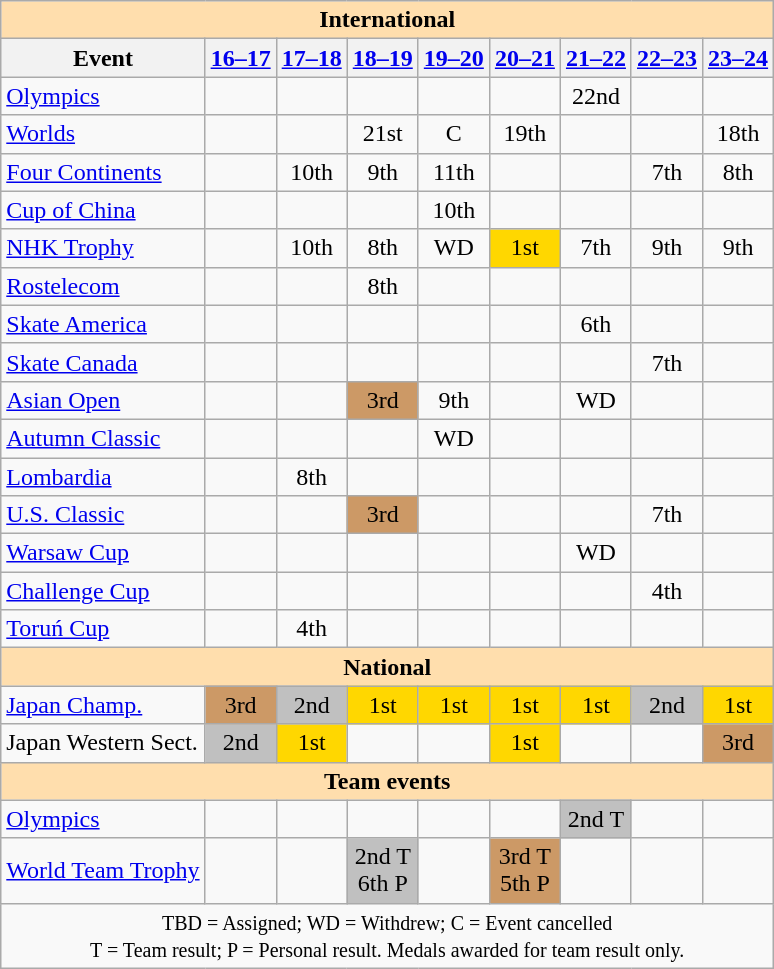<table class="wikitable" style="text-align:center">
<tr>
<th colspan="9" style="background-color: #ffdead; " align="center">International</th>
</tr>
<tr>
<th>Event</th>
<th><a href='#'>16–17</a></th>
<th><a href='#'>17–18</a></th>
<th><a href='#'>18–19</a></th>
<th><a href='#'>19–20</a></th>
<th><a href='#'>20–21</a></th>
<th><a href='#'>21–22</a></th>
<th><a href='#'>22–23</a></th>
<th><a href='#'>23–24</a></th>
</tr>
<tr>
<td align=left><a href='#'>Olympics</a></td>
<td></td>
<td></td>
<td></td>
<td></td>
<td></td>
<td>22nd</td>
<td></td>
<td></td>
</tr>
<tr>
<td align=left><a href='#'>Worlds</a></td>
<td></td>
<td></td>
<td>21st</td>
<td>C</td>
<td>19th</td>
<td></td>
<td></td>
<td>18th</td>
</tr>
<tr>
<td align=left><a href='#'>Four Continents</a></td>
<td></td>
<td>10th</td>
<td>9th</td>
<td>11th</td>
<td></td>
<td></td>
<td>7th</td>
<td>8th</td>
</tr>
<tr>
<td align=left> <a href='#'>Cup of China</a></td>
<td></td>
<td></td>
<td></td>
<td>10th</td>
<td></td>
<td></td>
<td></td>
<td></td>
</tr>
<tr>
<td align=left> <a href='#'>NHK Trophy</a></td>
<td></td>
<td>10th</td>
<td>8th</td>
<td>WD</td>
<td bgcolor=gold>1st</td>
<td>7th</td>
<td>9th</td>
<td>9th</td>
</tr>
<tr>
<td align=left> <a href='#'>Rostelecom</a></td>
<td></td>
<td></td>
<td>8th</td>
<td></td>
<td></td>
<td></td>
<td></td>
<td></td>
</tr>
<tr>
<td align=left> <a href='#'>Skate America</a></td>
<td></td>
<td></td>
<td></td>
<td></td>
<td></td>
<td>6th</td>
<td></td>
<td></td>
</tr>
<tr>
<td align=left> <a href='#'>Skate Canada</a></td>
<td></td>
<td></td>
<td></td>
<td></td>
<td></td>
<td></td>
<td>7th</td>
<td></td>
</tr>
<tr>
<td align=left> <a href='#'>Asian Open</a></td>
<td></td>
<td></td>
<td bgcolor="cc9966">3rd</td>
<td>9th</td>
<td></td>
<td>WD</td>
<td></td>
<td></td>
</tr>
<tr>
<td align=left> <a href='#'>Autumn Classic</a></td>
<td></td>
<td></td>
<td></td>
<td>WD</td>
<td></td>
<td></td>
<td></td>
<td></td>
</tr>
<tr>
<td align=left> <a href='#'>Lombardia</a></td>
<td></td>
<td>8th</td>
<td></td>
<td></td>
<td></td>
<td></td>
<td></td>
<td></td>
</tr>
<tr>
<td align=left> <a href='#'>U.S. Classic</a></td>
<td></td>
<td></td>
<td bgcolor="cc9966">3rd</td>
<td></td>
<td></td>
<td></td>
<td>7th</td>
<td></td>
</tr>
<tr>
<td align=left> <a href='#'>Warsaw Cup</a></td>
<td></td>
<td></td>
<td></td>
<td></td>
<td></td>
<td>WD</td>
<td></td>
<td></td>
</tr>
<tr>
<td align=left><a href='#'>Challenge Cup</a></td>
<td></td>
<td></td>
<td></td>
<td></td>
<td></td>
<td></td>
<td>4th</td>
<td></td>
</tr>
<tr>
<td align=left><a href='#'>Toruń Cup</a></td>
<td></td>
<td>4th</td>
<td></td>
<td></td>
<td></td>
<td></td>
<td></td>
<td></td>
</tr>
<tr>
<th colspan="9" style="background-color: #ffdead; " align="center">National</th>
</tr>
<tr>
<td align=left><a href='#'>Japan Champ.</a></td>
<td bgcolor="cc9966">3rd</td>
<td bgcolor="silver">2nd</td>
<td bgcolor="gold">1st</td>
<td bgcolor="gold">1st</td>
<td bgcolor="gold">1st</td>
<td bgcolor="gold">1st</td>
<td bgcolor="silver">2nd</td>
<td bgcolor="gold">1st</td>
</tr>
<tr>
<td align=left>Japan Western Sect.</td>
<td bgcolor=silver>2nd</td>
<td bgcolor=gold>1st</td>
<td></td>
<td></td>
<td bgcolor=gold>1st</td>
<td></td>
<td></td>
<td bgcolor=cc9966>3rd</td>
</tr>
<tr>
<th colspan="9" style="background-color: #ffdead; " align="center">Team events</th>
</tr>
<tr>
<td align=left><a href='#'>Olympics</a></td>
<td></td>
<td></td>
<td></td>
<td></td>
<td></td>
<td bgcolor=silver>2nd T</td>
<td></td>
<td></td>
</tr>
<tr>
<td align=left><a href='#'>World Team Trophy</a></td>
<td></td>
<td></td>
<td bgcolor="silver">2nd T <br> 6th P</td>
<td></td>
<td bgcolor="cc9966">3rd T <br> 5th P</td>
<td></td>
<td></td>
<td></td>
</tr>
<tr>
<td colspan="9"><small>TBD = Assigned; WD = Withdrew; C = Event cancelled <br> T = Team result; P = Personal result. Medals awarded for team result only.</small></td>
</tr>
</table>
